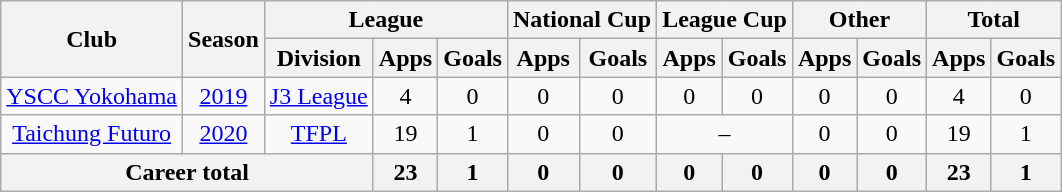<table class="wikitable" style="text-align: center">
<tr>
<th rowspan="2">Club</th>
<th rowspan="2">Season</th>
<th colspan="3">League</th>
<th colspan="2">National Cup</th>
<th colspan="2">League Cup</th>
<th colspan="2">Other</th>
<th colspan="2">Total</th>
</tr>
<tr>
<th>Division</th>
<th>Apps</th>
<th>Goals</th>
<th>Apps</th>
<th>Goals</th>
<th>Apps</th>
<th>Goals</th>
<th>Apps</th>
<th>Goals</th>
<th>Apps</th>
<th>Goals</th>
</tr>
<tr>
<td><a href='#'>YSCC Yokohama</a></td>
<td><a href='#'>2019</a></td>
<td><a href='#'>J3 League</a></td>
<td>4</td>
<td>0</td>
<td>0</td>
<td>0</td>
<td>0</td>
<td>0</td>
<td>0</td>
<td>0</td>
<td>4</td>
<td>0</td>
</tr>
<tr>
<td><a href='#'>Taichung Futuro</a></td>
<td><a href='#'>2020</a></td>
<td><a href='#'>TFPL</a></td>
<td>19</td>
<td>1</td>
<td>0</td>
<td>0</td>
<td colspan="2">–</td>
<td>0</td>
<td>0</td>
<td>19</td>
<td>1</td>
</tr>
<tr>
<th colspan=3>Career total</th>
<th>23</th>
<th>1</th>
<th>0</th>
<th>0</th>
<th>0</th>
<th>0</th>
<th>0</th>
<th>0</th>
<th>23</th>
<th>1</th>
</tr>
</table>
